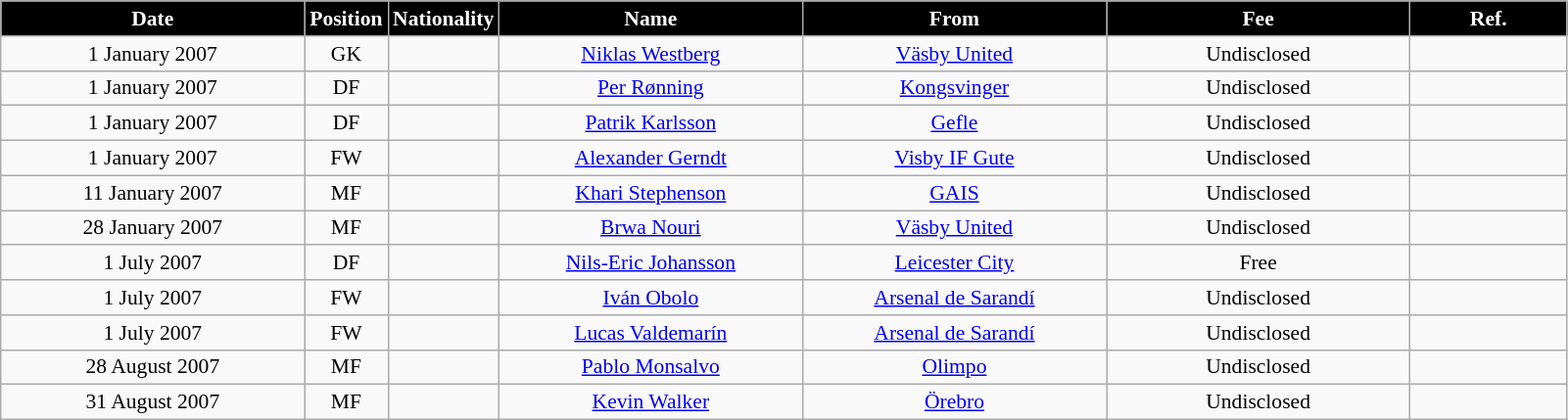<table class="wikitable"  style="text-align:center; font-size:90%; ">
<tr>
<th style="background:#000000; color:white; width:200px;">Date</th>
<th style="background:#000000; color:white; width:50px;">Position</th>
<th style="background:#000000; color:white; width:50px;">Nationality</th>
<th style="background:#000000; color:white; width:200px;">Name</th>
<th style="background:#000000; color:white; width:200px;">From</th>
<th style="background:#000000; color:white; width:200px;">Fee</th>
<th style="background:#000000; color:white; width:100px;">Ref.</th>
</tr>
<tr>
<td>1 January 2007</td>
<td>GK</td>
<td></td>
<td><a href='#'>Niklas Westberg</a></td>
<td><a href='#'>Väsby United</a></td>
<td>Undisclosed</td>
<td></td>
</tr>
<tr>
<td>1 January 2007</td>
<td>DF</td>
<td></td>
<td><a href='#'>Per Rønning</a></td>
<td><a href='#'>Kongsvinger</a></td>
<td>Undisclosed</td>
<td></td>
</tr>
<tr>
<td>1 January 2007</td>
<td>DF</td>
<td></td>
<td><a href='#'>Patrik Karlsson</a></td>
<td><a href='#'>Gefle</a></td>
<td>Undisclosed</td>
<td></td>
</tr>
<tr>
<td>1 January 2007</td>
<td>FW</td>
<td></td>
<td><a href='#'>Alexander Gerndt</a></td>
<td><a href='#'>Visby IF Gute</a></td>
<td>Undisclosed</td>
<td></td>
</tr>
<tr>
<td>11 January 2007</td>
<td>MF</td>
<td></td>
<td><a href='#'>Khari Stephenson</a></td>
<td><a href='#'>GAIS</a></td>
<td>Undisclosed</td>
<td></td>
</tr>
<tr>
<td>28 January 2007</td>
<td>MF</td>
<td></td>
<td><a href='#'>Brwa Nouri</a></td>
<td><a href='#'>Väsby United</a></td>
<td>Undisclosed</td>
<td></td>
</tr>
<tr>
<td>1 July 2007</td>
<td>DF</td>
<td></td>
<td><a href='#'>Nils-Eric Johansson</a></td>
<td><a href='#'>Leicester City</a></td>
<td>Free</td>
<td></td>
</tr>
<tr>
<td>1 July 2007</td>
<td>FW</td>
<td></td>
<td><a href='#'>Iván Obolo</a></td>
<td><a href='#'>Arsenal de Sarandí</a></td>
<td>Undisclosed</td>
<td></td>
</tr>
<tr>
<td>1 July 2007</td>
<td>FW</td>
<td></td>
<td><a href='#'>Lucas Valdemarín</a></td>
<td><a href='#'>Arsenal de Sarandí</a></td>
<td>Undisclosed</td>
<td></td>
</tr>
<tr>
<td>28 August 2007</td>
<td>MF</td>
<td></td>
<td><a href='#'>Pablo Monsalvo</a></td>
<td><a href='#'>Olimpo</a></td>
<td>Undisclosed</td>
<td></td>
</tr>
<tr>
<td>31 August 2007</td>
<td>MF</td>
<td></td>
<td><a href='#'>Kevin Walker</a></td>
<td><a href='#'>Örebro</a></td>
<td>Undisclosed</td>
<td></td>
</tr>
</table>
